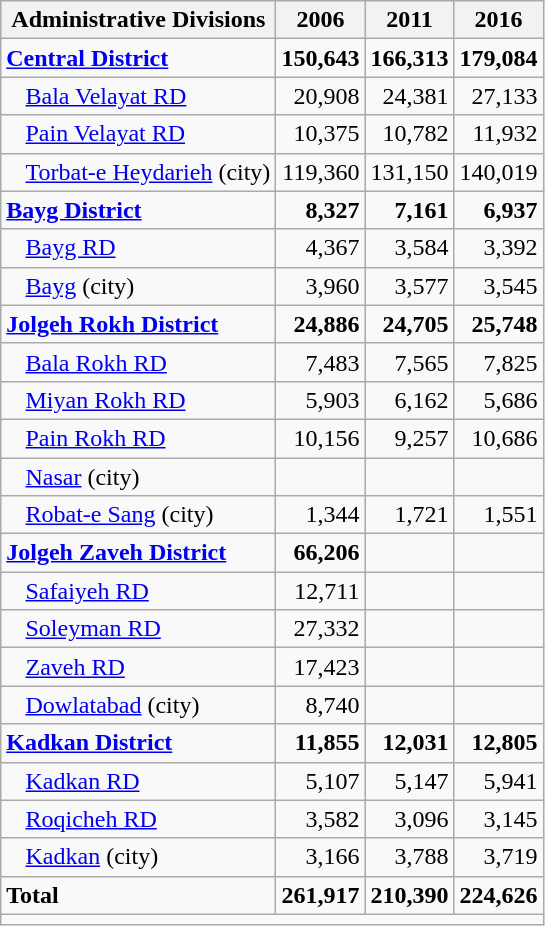<table class="wikitable">
<tr>
<th>Administrative Divisions</th>
<th>2006</th>
<th>2011</th>
<th>2016</th>
</tr>
<tr>
<td><strong><a href='#'>Central District</a></strong></td>
<td style="text-align: right;"><strong>150,643</strong></td>
<td style="text-align: right;"><strong>166,313</strong></td>
<td style="text-align: right;"><strong>179,084</strong></td>
</tr>
<tr>
<td style="padding-left: 1em;"><a href='#'>Bala Velayat RD</a></td>
<td style="text-align: right;">20,908</td>
<td style="text-align: right;">24,381</td>
<td style="text-align: right;">27,133</td>
</tr>
<tr>
<td style="padding-left: 1em;"><a href='#'>Pain Velayat RD</a></td>
<td style="text-align: right;">10,375</td>
<td style="text-align: right;">10,782</td>
<td style="text-align: right;">11,932</td>
</tr>
<tr>
<td style="padding-left: 1em;"><a href='#'>Torbat-e Heydarieh</a> (city)</td>
<td style="text-align: right;">119,360</td>
<td style="text-align: right;">131,150</td>
<td style="text-align: right;">140,019</td>
</tr>
<tr>
<td><strong><a href='#'>Bayg District</a></strong></td>
<td style="text-align: right;"><strong>8,327</strong></td>
<td style="text-align: right;"><strong>7,161</strong></td>
<td style="text-align: right;"><strong>6,937</strong></td>
</tr>
<tr>
<td style="padding-left: 1em;"><a href='#'>Bayg RD</a></td>
<td style="text-align: right;">4,367</td>
<td style="text-align: right;">3,584</td>
<td style="text-align: right;">3,392</td>
</tr>
<tr>
<td style="padding-left: 1em;"><a href='#'>Bayg</a> (city)</td>
<td style="text-align: right;">3,960</td>
<td style="text-align: right;">3,577</td>
<td style="text-align: right;">3,545</td>
</tr>
<tr>
<td><strong><a href='#'>Jolgeh Rokh District</a></strong></td>
<td style="text-align: right;"><strong>24,886</strong></td>
<td style="text-align: right;"><strong>24,705</strong></td>
<td style="text-align: right;"><strong>25,748</strong></td>
</tr>
<tr>
<td style="padding-left: 1em;"><a href='#'>Bala Rokh RD</a></td>
<td style="text-align: right;">7,483</td>
<td style="text-align: right;">7,565</td>
<td style="text-align: right;">7,825</td>
</tr>
<tr>
<td style="padding-left: 1em;"><a href='#'>Miyan Rokh RD</a></td>
<td style="text-align: right;">5,903</td>
<td style="text-align: right;">6,162</td>
<td style="text-align: right;">5,686</td>
</tr>
<tr>
<td style="padding-left: 1em;"><a href='#'>Pain Rokh RD</a></td>
<td style="text-align: right;">10,156</td>
<td style="text-align: right;">9,257</td>
<td style="text-align: right;">10,686</td>
</tr>
<tr>
<td style="padding-left: 1em;"><a href='#'>Nasar</a> (city)</td>
<td style="text-align: right;"></td>
<td style="text-align: right;"></td>
<td style="text-align: right;"></td>
</tr>
<tr>
<td style="padding-left: 1em;"><a href='#'>Robat-e Sang</a> (city)</td>
<td style="text-align: right;">1,344</td>
<td style="text-align: right;">1,721</td>
<td style="text-align: right;">1,551</td>
</tr>
<tr>
<td><strong><a href='#'>Jolgeh Zaveh District</a></strong></td>
<td style="text-align: right;"><strong>66,206</strong></td>
<td style="text-align: right;"></td>
<td style="text-align: right;"></td>
</tr>
<tr>
<td style="padding-left: 1em;"><a href='#'>Safaiyeh RD</a></td>
<td style="text-align: right;">12,711</td>
<td style="text-align: right;"></td>
<td style="text-align: right;"></td>
</tr>
<tr>
<td style="padding-left: 1em;"><a href='#'>Soleyman RD</a></td>
<td style="text-align: right;">27,332</td>
<td style="text-align: right;"></td>
<td style="text-align: right;"></td>
</tr>
<tr>
<td style="padding-left: 1em;"><a href='#'>Zaveh RD</a></td>
<td style="text-align: right;">17,423</td>
<td style="text-align: right;"></td>
<td style="text-align: right;"></td>
</tr>
<tr>
<td style="padding-left: 1em;"><a href='#'>Dowlatabad</a> (city)</td>
<td style="text-align: right;">8,740</td>
<td style="text-align: right;"></td>
<td style="text-align: right;"></td>
</tr>
<tr>
<td><strong><a href='#'>Kadkan District</a></strong></td>
<td style="text-align: right;"><strong>11,855</strong></td>
<td style="text-align: right;"><strong>12,031</strong></td>
<td style="text-align: right;"><strong>12,805</strong></td>
</tr>
<tr>
<td style="padding-left: 1em;"><a href='#'>Kadkan RD</a></td>
<td style="text-align: right;">5,107</td>
<td style="text-align: right;">5,147</td>
<td style="text-align: right;">5,941</td>
</tr>
<tr>
<td style="padding-left: 1em;"><a href='#'>Roqicheh RD</a></td>
<td style="text-align: right;">3,582</td>
<td style="text-align: right;">3,096</td>
<td style="text-align: right;">3,145</td>
</tr>
<tr>
<td style="padding-left: 1em;"><a href='#'>Kadkan</a> (city)</td>
<td style="text-align: right;">3,166</td>
<td style="text-align: right;">3,788</td>
<td style="text-align: right;">3,719</td>
</tr>
<tr>
<td><strong>Total</strong></td>
<td style="text-align: right;"><strong>261,917</strong></td>
<td style="text-align: right;"><strong>210,390</strong></td>
<td style="text-align: right;"><strong>224,626</strong></td>
</tr>
<tr>
<td colspan=4></td>
</tr>
</table>
